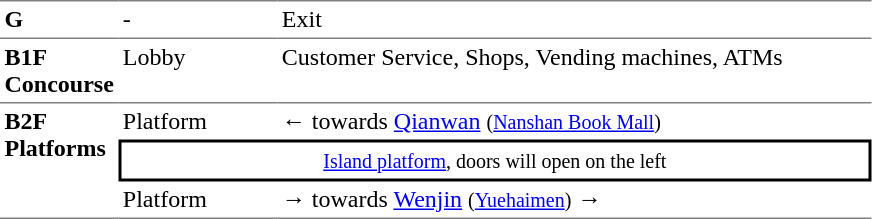<table table border=0 cellspacing=0 cellpadding=3>
<tr>
<td style="border-top:solid 1px gray;" width=50 valign=top><strong>G</strong></td>
<td style="border-top:solid 1px gray;" width=100 valign=top>-</td>
<td style="border-top:solid 1px gray;" width=390 valign=top>Exit</td>
</tr>
<tr>
<td style="border-bottom:solid 1px gray; border-top:solid 1px gray;" valign=top width=50><strong>B1F<br>Concourse</strong></td>
<td style="border-bottom:solid 1px gray; border-top:solid 1px gray;" valign=top width=100>Lobby</td>
<td style="border-bottom:solid 1px gray; border-top:solid 1px gray;" valign=top width=390>Customer Service, Shops, Vending machines, ATMs</td>
</tr>
<tr>
<td style="border-bottom:solid 1px gray;" rowspan="3" valign=top><strong>B2F<br>Platforms</strong></td>
<td>Platform</td>
<td>←  towards <a href='#'>Qianwan</a> <small>(<a href='#'>Nanshan Book Mall</a>)</small></td>
</tr>
<tr>
<td style="border-right:solid 2px black;border-left:solid 2px black;border-top:solid 2px black;border-bottom:solid 2px black;text-align:center;" colspan=2><small><a href='#'>Island platform</a>, doors will open on the left</small></td>
</tr>
<tr>
<td style="border-bottom:solid 1px gray;">Platform</td>
<td style="border-bottom:solid 1px gray;"><span>→</span>  towards <a href='#'>Wenjin</a> <small>(<a href='#'>Yuehaimen</a>)</small> →</td>
</tr>
</table>
